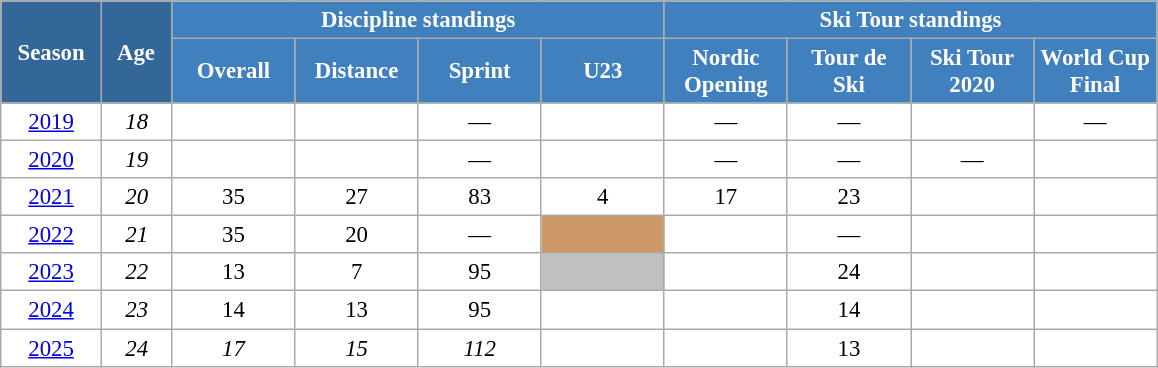<table class="wikitable" style="font-size:95%; text-align:center; border:grey solid 1px; border-collapse:collapse; background:#ffffff;">
<tr>
<th style="background-color:#369; color:white; width:60px;" rowspan="2"> Season </th>
<th style="background-color:#369; color:white; width:40px;" rowspan="2"> Age </th>
<th style="background-color:#4180be; color:white;" colspan="4">Discipline standings</th>
<th style="background-color:#4180be; color:white;" colspan="5">Ski Tour standings</th>
</tr>
<tr>
<th style="background-color:#4180be; color:white; width:75px;">Overall</th>
<th style="background-color:#4180be; color:white; width:75px;">Distance</th>
<th style="background-color:#4180be; color:white; width:75px;">Sprint</th>
<th style="background-color:#4180be; color:white; width:75px;">U23</th>
<th style="background-color:#4180be; color:white; width:75px;">Nordic<br>Opening</th>
<th style="background-color:#4180be; color:white; width:75px;">Tour de<br>Ski</th>
<th style="background-color:#4180be; color:white; width:75px;">Ski Tour<br>2020</th>
<th style="background-color:#4180be; color:white; width:75px;">World Cup<br>Final</th>
</tr>
<tr>
<td><a href='#'>2019</a></td>
<td><em>18</em></td>
<td></td>
<td></td>
<td>—</td>
<td></td>
<td>—</td>
<td>—</td>
<td></td>
<td>—</td>
</tr>
<tr>
<td><a href='#'>2020</a></td>
<td><em>19</em></td>
<td></td>
<td></td>
<td>—</td>
<td></td>
<td>—</td>
<td>—</td>
<td>—</td>
<td></td>
</tr>
<tr>
<td><a href='#'>2021</a></td>
<td><em>20</em></td>
<td>35</td>
<td>27</td>
<td>83</td>
<td>4</td>
<td>17</td>
<td>23</td>
<td></td>
<td></td>
</tr>
<tr>
<td><a href='#'>2022</a></td>
<td><em>21</em></td>
<td>35</td>
<td>20</td>
<td>—</td>
<td style="background:#c96;"></td>
<td></td>
<td>—</td>
<td></td>
<td></td>
</tr>
<tr>
<td><a href='#'>2023</a></td>
<td><em>22</em></td>
<td>13</td>
<td>7</td>
<td>95</td>
<td style="background:silver;"></td>
<td></td>
<td>24</td>
<td></td>
<td></td>
</tr>
<tr>
<td><a href='#'>2024</a></td>
<td><em>23</em></td>
<td>14</td>
<td>13</td>
<td>95</td>
<td></td>
<td></td>
<td>14</td>
<td></td>
<td></td>
</tr>
<tr>
<td><a href='#'>2025</a></td>
<td><em>24</em></td>
<td><em>17</em></td>
<td><em>15</em></td>
<td><em>112</em></td>
<td></td>
<td></td>
<td>13</td>
<td></td>
<td></td>
</tr>
</table>
